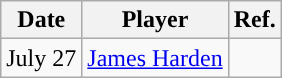<table class="wikitable sortable sortable" style="text-align: center">
<tr>
<th>Date</th>
<th>Player</th>
<th>Ref.</th>
</tr>
<tr>
<td>July 27</td>
<td><a href='#'>James Harden</a></td>
<td></td>
</tr>
</table>
